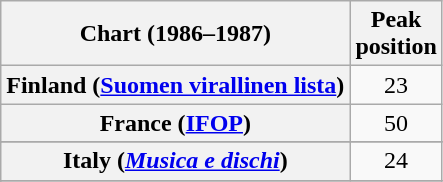<table class="wikitable sortable plainrowheaders" style="text-align:center">
<tr>
<th>Chart (1986–1987)</th>
<th>Peak<br>position</th>
</tr>
<tr>
<th scope="row">Finland (<a href='#'>Suomen virallinen lista</a>)</th>
<td>23</td>
</tr>
<tr>
<th scope="row">France (<a href='#'>IFOP</a>)</th>
<td>50</td>
</tr>
<tr>
</tr>
<tr>
<th scope="row">Italy (<em><a href='#'>Musica e dischi</a></em>)</th>
<td>24</td>
</tr>
<tr>
</tr>
<tr>
</tr>
<tr>
</tr>
<tr>
</tr>
<tr>
</tr>
<tr>
</tr>
</table>
